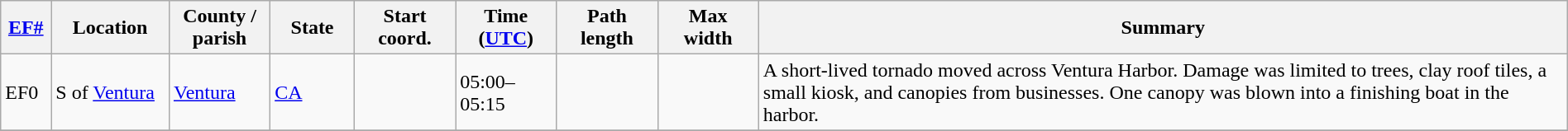<table class="wikitable sortable" style="width:100%;">
<tr>
<th scope="col"  style="width:3%; text-align:center;"><a href='#'>EF#</a></th>
<th scope="col"  style="width:7%; text-align:center;" class="unsortable">Location</th>
<th scope="col"  style="width:6%; text-align:center;" class="unsortable">County / parish</th>
<th scope="col"  style="width:5%; text-align:center;">State</th>
<th scope="col"  style="width:6%; text-align:center;">Start coord.</th>
<th scope="col"  style="width:6%; text-align:center;">Time (<a href='#'>UTC</a>)</th>
<th scope="col"  style="width:6%; text-align:center;">Path length</th>
<th scope="col"  style="width:6%; text-align:center;">Max width</th>
<th scope="col" class="unsortable" style="width:48%; text-align:center;">Summary</th>
</tr>
<tr>
<td bgcolor=>EF0</td>
<td>S of <a href='#'>Ventura</a></td>
<td><a href='#'>Ventura</a></td>
<td><a href='#'>CA</a></td>
<td></td>
<td>05:00–05:15</td>
<td></td>
<td></td>
<td>A short-lived tornado moved across Ventura Harbor. Damage was limited to trees, clay roof tiles, a small kiosk, and canopies from businesses. One canopy was blown into a finishing boat in the harbor.</td>
</tr>
<tr>
</tr>
</table>
